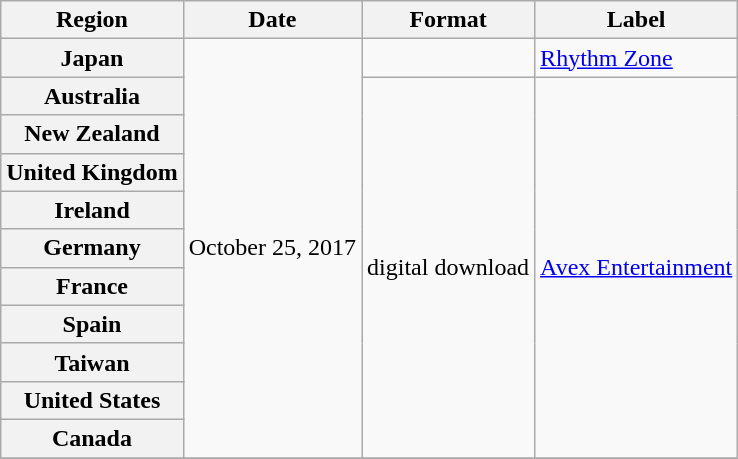<table class="wikitable plainrowheaders">
<tr>
<th scope="col">Region</th>
<th scope="col">Date</th>
<th scope="col">Format</th>
<th scope="col">Label</th>
</tr>
<tr>
<th scope="row">Japan</th>
<td rowspan="11">October 25, 2017</td>
<td></td>
<td><a href='#'>Rhythm Zone</a></td>
</tr>
<tr>
<th scope="row">Australia</th>
<td rowspan="10">digital download</td>
<td rowspan="10"><a href='#'>Avex Entertainment</a></td>
</tr>
<tr>
<th scope="row">New Zealand</th>
</tr>
<tr>
<th scope="row">United Kingdom</th>
</tr>
<tr>
<th scope="row">Ireland</th>
</tr>
<tr>
<th scope="row">Germany</th>
</tr>
<tr>
<th scope="row">France</th>
</tr>
<tr>
<th scope="row">Spain</th>
</tr>
<tr>
<th scope="row">Taiwan</th>
</tr>
<tr>
<th scope="row">United States</th>
</tr>
<tr>
<th scope="row">Canada</th>
</tr>
<tr>
</tr>
</table>
